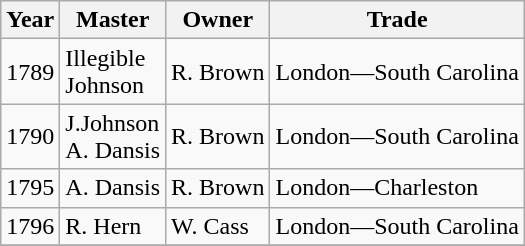<table class="sortable wikitable">
<tr>
<th>Year</th>
<th>Master</th>
<th>Owner</th>
<th>Trade</th>
</tr>
<tr>
<td>1789</td>
<td>Illegible<br>Johnson</td>
<td>R. Brown</td>
<td>London—South Carolina</td>
</tr>
<tr>
<td>1790</td>
<td>J.Johnson<br>A. Dansis</td>
<td>R. Brown</td>
<td>London—South Carolina</td>
</tr>
<tr>
<td>1795</td>
<td>A. Dansis</td>
<td>R. Brown</td>
<td>London—Charleston</td>
</tr>
<tr>
<td>1796</td>
<td>R. Hern</td>
<td>W. Cass</td>
<td>London—South Carolina</td>
</tr>
<tr>
</tr>
</table>
